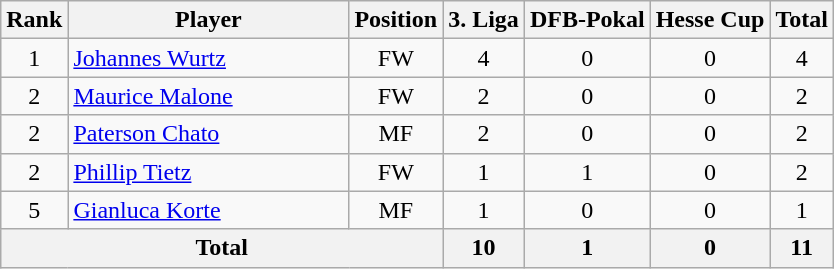<table class="wikitable">
<tr>
<th>Rank</th>
<th style="width:180px;">Player</th>
<th>Position</th>
<th>3. Liga</th>
<th>DFB-Pokal</th>
<th>Hesse Cup</th>
<th>Total</th>
</tr>
<tr align=center>
<td>1</td>
<td align=left><a href='#'>Johannes Wurtz</a></td>
<td>FW</td>
<td>4</td>
<td>0</td>
<td>0</td>
<td>4</td>
</tr>
<tr align=center>
<td>2</td>
<td align=left><a href='#'>Maurice Malone</a></td>
<td>FW</td>
<td>2</td>
<td>0</td>
<td>0</td>
<td>2</td>
</tr>
<tr align=center>
<td>2</td>
<td align=left><a href='#'>Paterson Chato</a></td>
<td>MF</td>
<td>2</td>
<td>0</td>
<td>0</td>
<td>2</td>
</tr>
<tr align=center>
<td>2</td>
<td align=left><a href='#'>Phillip Tietz</a></td>
<td>FW</td>
<td>1</td>
<td>1</td>
<td>0</td>
<td>2</td>
</tr>
<tr align=center>
<td>5</td>
<td align=left><a href='#'>Gianluca Korte</a></td>
<td>MF</td>
<td>1</td>
<td>0</td>
<td>0</td>
<td>1</td>
</tr>
<tr>
<th align=center colspan=3>Total</th>
<th align=center>10</th>
<th align=center>1</th>
<th align=center>0</th>
<th align=center>11</th>
</tr>
</table>
